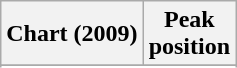<table class="wikitable sortable">
<tr>
<th>Chart (2009)</th>
<th>Peak<br>position</th>
</tr>
<tr>
</tr>
<tr>
</tr>
</table>
